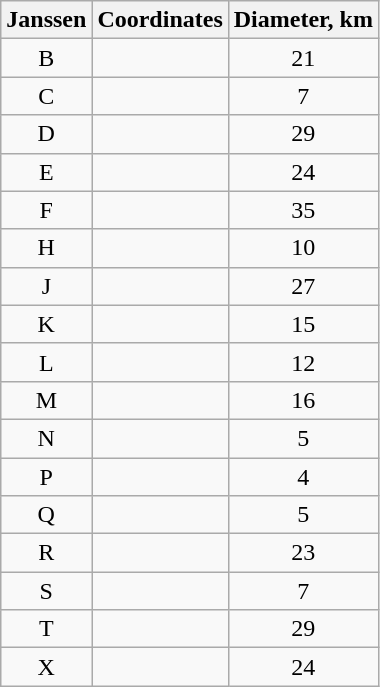<table class="wikitable sortable" style="text-align:center">
<tr>
<th>Janssen</th>
<th class="unsortable">Coordinates</th>
<th>Diameter, km</th>
</tr>
<tr>
<td>B</td>
<td></td>
<td>21</td>
</tr>
<tr>
<td>C</td>
<td></td>
<td>7</td>
</tr>
<tr>
<td>D</td>
<td></td>
<td>29</td>
</tr>
<tr>
<td>E</td>
<td></td>
<td>24</td>
</tr>
<tr>
<td>F</td>
<td></td>
<td>35</td>
</tr>
<tr>
<td>H</td>
<td></td>
<td>10</td>
</tr>
<tr>
<td>J</td>
<td></td>
<td>27</td>
</tr>
<tr>
<td>K</td>
<td></td>
<td>15</td>
</tr>
<tr>
<td>L</td>
<td></td>
<td>12</td>
</tr>
<tr>
<td>M</td>
<td></td>
<td>16</td>
</tr>
<tr>
<td>N</td>
<td></td>
<td>5</td>
</tr>
<tr>
<td>P</td>
<td></td>
<td>4</td>
</tr>
<tr>
<td>Q</td>
<td></td>
<td>5</td>
</tr>
<tr>
<td>R</td>
<td></td>
<td>23</td>
</tr>
<tr>
<td>S</td>
<td></td>
<td>7</td>
</tr>
<tr>
<td>T</td>
<td></td>
<td>29</td>
</tr>
<tr>
<td>X</td>
<td></td>
<td>24</td>
</tr>
</table>
